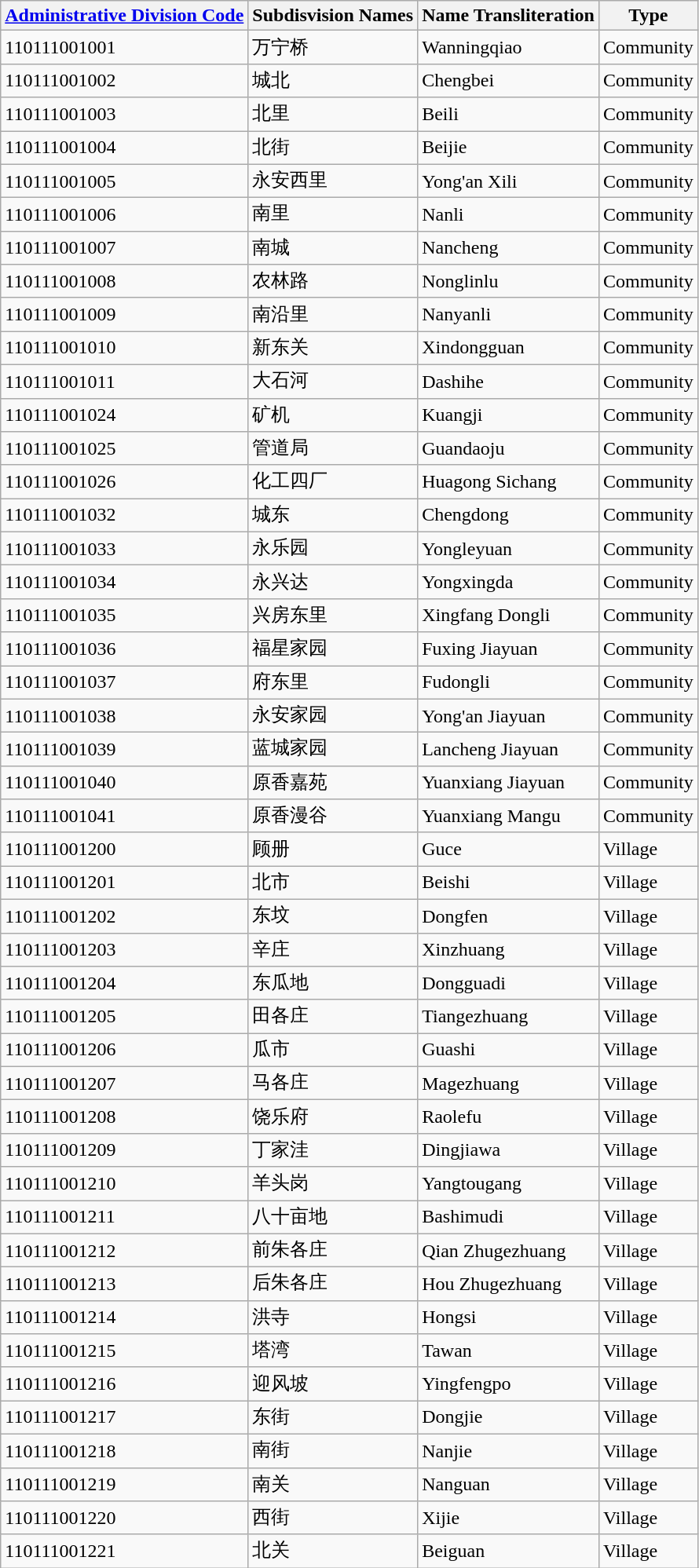<table class="wikitable sortable">
<tr>
<th><a href='#'>Administrative Division Code</a></th>
<th>Subdisvision Names</th>
<th>Name Transliteration</th>
<th>Type</th>
</tr>
<tr>
<td>110111001001</td>
<td>万宁桥</td>
<td>Wanningqiao</td>
<td>Community</td>
</tr>
<tr>
<td>110111001002</td>
<td>城北</td>
<td>Chengbei</td>
<td>Community</td>
</tr>
<tr>
<td>110111001003</td>
<td>北里</td>
<td>Beili</td>
<td>Community</td>
</tr>
<tr>
<td>110111001004</td>
<td>北街</td>
<td>Beijie</td>
<td>Community</td>
</tr>
<tr>
<td>110111001005</td>
<td>永安西里</td>
<td>Yong'an Xili</td>
<td>Community</td>
</tr>
<tr>
<td>110111001006</td>
<td>南里</td>
<td>Nanli</td>
<td>Community</td>
</tr>
<tr>
<td>110111001007</td>
<td>南城</td>
<td>Nancheng</td>
<td>Community</td>
</tr>
<tr>
<td>110111001008</td>
<td>农林路</td>
<td>Nonglinlu</td>
<td>Community</td>
</tr>
<tr>
<td>110111001009</td>
<td>南沿里</td>
<td>Nanyanli</td>
<td>Community</td>
</tr>
<tr>
<td>110111001010</td>
<td>新东关</td>
<td>Xindongguan</td>
<td>Community</td>
</tr>
<tr>
<td>110111001011</td>
<td>大石河</td>
<td>Dashihe</td>
<td>Community</td>
</tr>
<tr>
<td>110111001024</td>
<td>矿机</td>
<td>Kuangji</td>
<td>Community</td>
</tr>
<tr>
<td>110111001025</td>
<td>管道局</td>
<td>Guandaoju</td>
<td>Community</td>
</tr>
<tr>
<td>110111001026</td>
<td>化工四厂</td>
<td>Huagong Sichang</td>
<td>Community</td>
</tr>
<tr>
<td>110111001032</td>
<td>城东</td>
<td>Chengdong</td>
<td>Community</td>
</tr>
<tr>
<td>110111001033</td>
<td>永乐园</td>
<td>Yongleyuan</td>
<td>Community</td>
</tr>
<tr>
<td>110111001034</td>
<td>永兴达</td>
<td>Yongxingda</td>
<td>Community</td>
</tr>
<tr>
<td>110111001035</td>
<td>兴房东里</td>
<td>Xingfang Dongli</td>
<td>Community</td>
</tr>
<tr>
<td>110111001036</td>
<td>福星家园</td>
<td>Fuxing Jiayuan</td>
<td>Community</td>
</tr>
<tr>
<td>110111001037</td>
<td>府东里</td>
<td>Fudongli</td>
<td>Community</td>
</tr>
<tr>
<td>110111001038</td>
<td>永安家园</td>
<td>Yong'an Jiayuan</td>
<td>Community</td>
</tr>
<tr>
<td>110111001039</td>
<td>蓝城家园</td>
<td>Lancheng Jiayuan</td>
<td>Community</td>
</tr>
<tr>
<td>110111001040</td>
<td>原香嘉苑</td>
<td>Yuanxiang Jiayuan</td>
<td>Community</td>
</tr>
<tr>
<td>110111001041</td>
<td>原香漫谷</td>
<td>Yuanxiang Mangu</td>
<td>Community</td>
</tr>
<tr>
<td>110111001200</td>
<td>顾册</td>
<td>Guce</td>
<td>Village</td>
</tr>
<tr>
<td>110111001201</td>
<td>北市</td>
<td>Beishi</td>
<td>Village</td>
</tr>
<tr>
<td>110111001202</td>
<td>东坟</td>
<td>Dongfen</td>
<td>Village</td>
</tr>
<tr>
<td>110111001203</td>
<td>辛庄</td>
<td>Xinzhuang</td>
<td>Village</td>
</tr>
<tr>
<td>110111001204</td>
<td>东瓜地</td>
<td>Dongguadi</td>
<td>Village</td>
</tr>
<tr>
<td>110111001205</td>
<td>田各庄</td>
<td>Tiangezhuang</td>
<td>Village</td>
</tr>
<tr>
<td>110111001206</td>
<td>瓜市</td>
<td>Guashi</td>
<td>Village</td>
</tr>
<tr>
<td>110111001207</td>
<td>马各庄</td>
<td>Magezhuang</td>
<td>Village</td>
</tr>
<tr>
<td>110111001208</td>
<td>饶乐府</td>
<td>Raolefu</td>
<td>Village</td>
</tr>
<tr>
<td>110111001209</td>
<td>丁家洼</td>
<td>Dingjiawa</td>
<td>Village</td>
</tr>
<tr>
<td>110111001210</td>
<td>羊头岗</td>
<td>Yangtougang</td>
<td>Village</td>
</tr>
<tr>
<td>110111001211</td>
<td>八十亩地</td>
<td>Bashimudi</td>
<td>Village</td>
</tr>
<tr>
<td>110111001212</td>
<td>前朱各庄</td>
<td>Qian Zhugezhuang</td>
<td>Village</td>
</tr>
<tr>
<td>110111001213</td>
<td>后朱各庄</td>
<td>Hou Zhugezhuang</td>
<td>Village</td>
</tr>
<tr>
<td>110111001214</td>
<td>洪寺</td>
<td>Hongsi</td>
<td>Village</td>
</tr>
<tr>
<td>110111001215</td>
<td>塔湾</td>
<td>Tawan</td>
<td>Village</td>
</tr>
<tr>
<td>110111001216</td>
<td>迎风坡</td>
<td>Yingfengpo</td>
<td>Village</td>
</tr>
<tr>
<td>110111001217</td>
<td>东街</td>
<td>Dongjie</td>
<td>Village</td>
</tr>
<tr>
<td>110111001218</td>
<td>南街</td>
<td>Nanjie</td>
<td>Village</td>
</tr>
<tr>
<td>110111001219</td>
<td>南关</td>
<td>Nanguan</td>
<td>Village</td>
</tr>
<tr>
<td>110111001220</td>
<td>西街</td>
<td>Xijie</td>
<td>Village</td>
</tr>
<tr>
<td>110111001221</td>
<td>北关</td>
<td>Beiguan</td>
<td>Village</td>
</tr>
</table>
